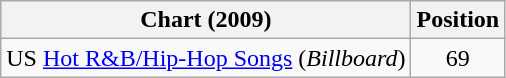<table class="wikitable">
<tr>
<th>Chart (2009)</th>
<th>Position</th>
</tr>
<tr>
<td>US <a href='#'>Hot R&B/Hip-Hop Songs</a> (<em>Billboard</em>)</td>
<td style="text-align:center">69</td>
</tr>
</table>
